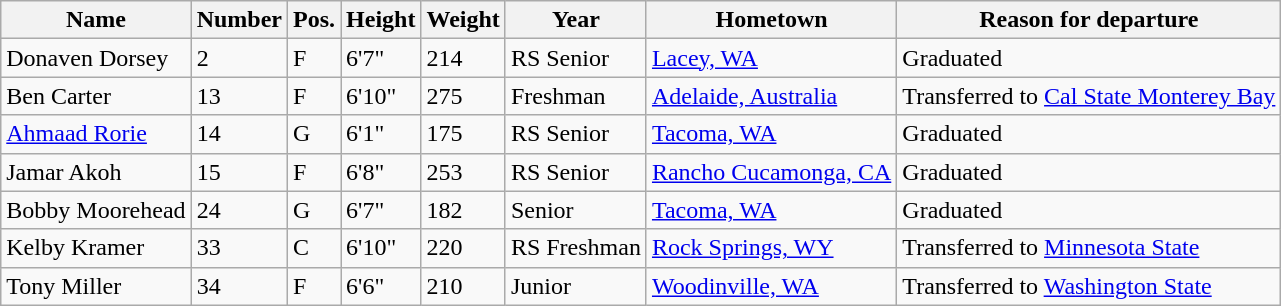<table class="wikitable sortable" border="1">
<tr>
<th>Name</th>
<th>Number</th>
<th>Pos.</th>
<th>Height</th>
<th>Weight</th>
<th>Year</th>
<th>Hometown</th>
<th class="unsortable">Reason for departure</th>
</tr>
<tr>
<td>Donaven Dorsey</td>
<td>2</td>
<td>F</td>
<td>6'7"</td>
<td>214</td>
<td>RS Senior</td>
<td><a href='#'>Lacey, WA</a></td>
<td>Graduated</td>
</tr>
<tr>
<td>Ben Carter</td>
<td>13</td>
<td>F</td>
<td>6'10"</td>
<td>275</td>
<td>Freshman</td>
<td><a href='#'>Adelaide, Australia</a></td>
<td>Transferred to <a href='#'>Cal State Monterey Bay</a></td>
</tr>
<tr>
<td><a href='#'>Ahmaad Rorie</a></td>
<td>14</td>
<td>G</td>
<td>6'1"</td>
<td>175</td>
<td>RS Senior</td>
<td><a href='#'>Tacoma, WA</a></td>
<td>Graduated</td>
</tr>
<tr>
<td>Jamar Akoh</td>
<td>15</td>
<td>F</td>
<td>6'8"</td>
<td>253</td>
<td>RS Senior</td>
<td><a href='#'>Rancho Cucamonga, CA</a></td>
<td>Graduated</td>
</tr>
<tr>
<td>Bobby Moorehead</td>
<td>24</td>
<td>G</td>
<td>6'7"</td>
<td>182</td>
<td>Senior</td>
<td><a href='#'>Tacoma, WA</a></td>
<td>Graduated</td>
</tr>
<tr>
<td>Kelby Kramer</td>
<td>33</td>
<td>C</td>
<td>6'10"</td>
<td>220</td>
<td>RS Freshman</td>
<td><a href='#'>Rock Springs, WY</a></td>
<td>Transferred to <a href='#'>Minnesota State</a></td>
</tr>
<tr>
<td>Tony Miller</td>
<td>34</td>
<td>F</td>
<td>6'6"</td>
<td>210</td>
<td>Junior</td>
<td><a href='#'>Woodinville, WA</a></td>
<td>Transferred to <a href='#'>Washington State</a></td>
</tr>
</table>
